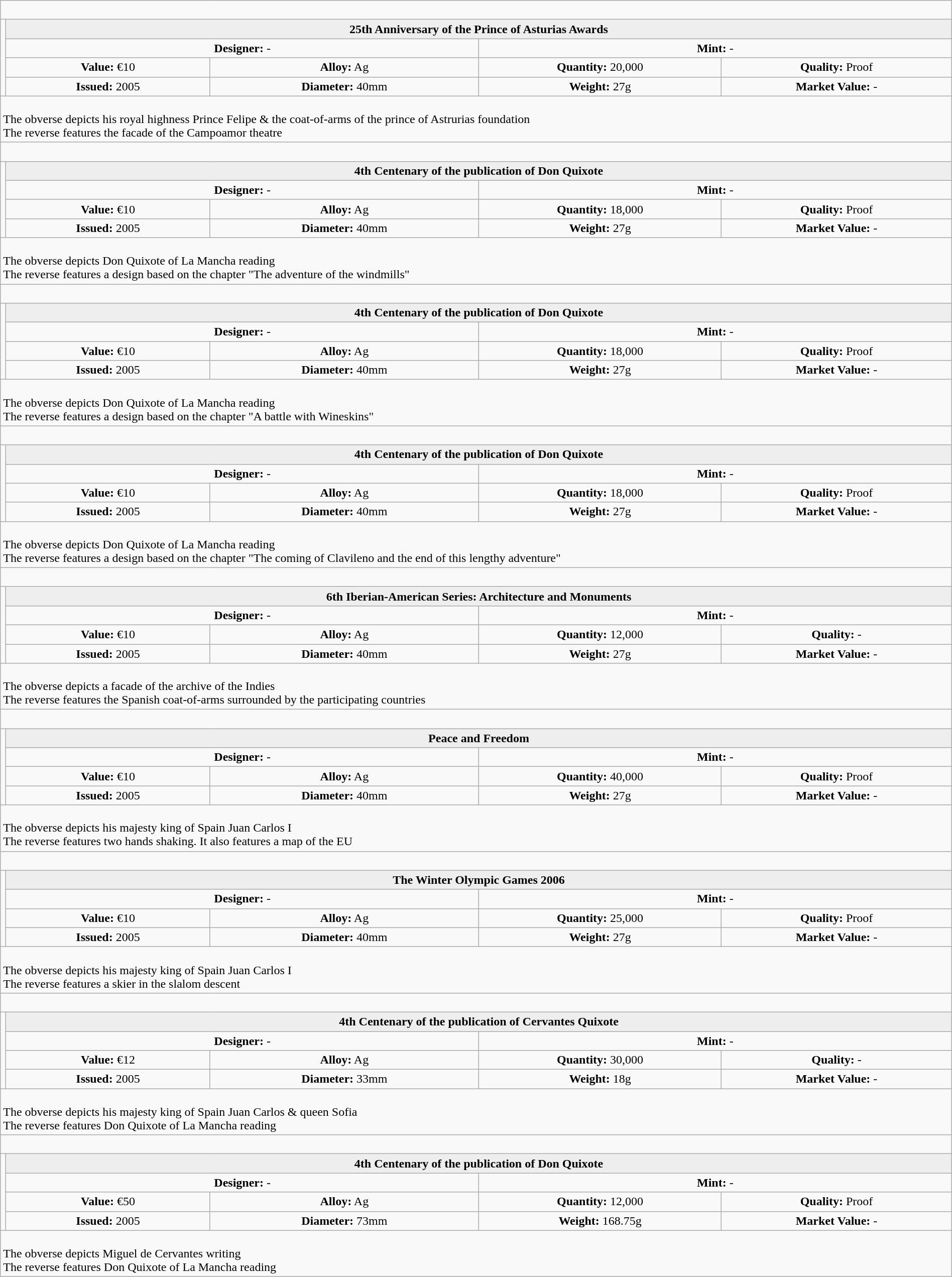<table class="wikitable" style="width:100%;">
<tr>
<td colspan="5" style="text-align:left;"> </td>
</tr>
<tr>
<td rowspan="4" style="text-align:center;"></td>
<th colspan="4"  style="text-align:center; background:#eee;">25th Anniversary of the Prince of Asturias Awards</th>
</tr>
<tr style="text-align:center;">
<td colspan="2"  style="width:50%; "><strong>Designer:</strong> -</td>
<td colspan="2"  style="width:50%; "><strong>Mint:</strong> -</td>
</tr>
<tr>
<td align=center><strong>Value:</strong> €10</td>
<td align=center><strong>Alloy:</strong> Ag</td>
<td align=center><strong>Quantity:</strong> 20,000</td>
<td align=center><strong>Quality:</strong> Proof</td>
</tr>
<tr>
<td align=center><strong>Issued:</strong> 2005</td>
<td align=center><strong>Diameter:</strong> 40mm</td>
<td align=center><strong>Weight:</strong> 27g</td>
<td align=center><strong>Market Value:</strong> -</td>
</tr>
<tr>
<td colspan="5" style="text-align:left;"><br>The obverse depicts his royal highness Prince Felipe & the coat-of-arms of the prince of Astrurias foundation<br>The reverse features the facade of the Campoamor theatre</td>
</tr>
<tr>
<td colspan="5" style="text-align:left;"> </td>
</tr>
<tr>
<td rowspan="4" style="text-align:center;"></td>
<th colspan="4"  style="text-align:center; background:#eee;">4th Centenary of the publication of Don Quixote</th>
</tr>
<tr style="text-align:center;">
<td colspan="2"  style="width:50%; "><strong>Designer:</strong> -</td>
<td colspan="2"  style="width:50%; "><strong>Mint:</strong> -</td>
</tr>
<tr>
<td align=center><strong>Value:</strong> €10</td>
<td align=center><strong>Alloy:</strong> Ag</td>
<td align=center><strong>Quantity:</strong> 18,000</td>
<td align=center><strong>Quality:</strong> Proof</td>
</tr>
<tr>
<td align=center><strong>Issued:</strong> 2005</td>
<td align=center><strong>Diameter:</strong> 40mm</td>
<td align=center><strong>Weight:</strong> 27g</td>
<td align=center><strong>Market Value:</strong> -</td>
</tr>
<tr>
<td colspan="5" style="text-align:left;"><br>The obverse depicts Don Quixote of La Mancha reading<br>The reverse features a design based on the chapter "The adventure of the windmills"</td>
</tr>
<tr>
<td colspan="5" style="text-align:left;"> </td>
</tr>
<tr>
<td rowspan="4" style="text-align:center;"></td>
<th colspan="4"  style="text-align:center; background:#eee;">4th Centenary of the publication of Don Quixote</th>
</tr>
<tr style="text-align:center;">
<td colspan="2"  style="width:50%; "><strong>Designer:</strong> -</td>
<td colspan="2"  style="width:50%; "><strong>Mint:</strong> -</td>
</tr>
<tr>
<td align=center><strong>Value:</strong> €10</td>
<td align=center><strong>Alloy:</strong> Ag</td>
<td align=center><strong>Quantity:</strong> 18,000</td>
<td align=center><strong>Quality:</strong> Proof</td>
</tr>
<tr>
<td align=center><strong>Issued:</strong> 2005</td>
<td align=center><strong>Diameter:</strong> 40mm</td>
<td align=center><strong>Weight:</strong> 27g</td>
<td align=center><strong>Market Value:</strong> -</td>
</tr>
<tr>
<td colspan="5" style="text-align:left;"><br>The obverse depicts Don Quixote of La Mancha reading<br>The reverse features a design based on the chapter "A battle with Wineskins"</td>
</tr>
<tr>
<td colspan="5" style="text-align:left;"> </td>
</tr>
<tr>
<td rowspan="4" style="text-align:center;"></td>
<th colspan="4"  style="text-align:center; background:#eee;">4th Centenary of the publication of Don Quixote</th>
</tr>
<tr style="text-align:center;">
<td colspan="2"  style="width:50%; "><strong>Designer:</strong> -</td>
<td colspan="2"  style="width:50%; "><strong>Mint:</strong> -</td>
</tr>
<tr>
<td align=center><strong>Value:</strong> €10</td>
<td align=center><strong>Alloy:</strong> Ag</td>
<td align=center><strong>Quantity:</strong> 18,000</td>
<td align=center><strong>Quality:</strong> Proof</td>
</tr>
<tr>
<td align=center><strong>Issued:</strong> 2005</td>
<td align=center><strong>Diameter:</strong> 40mm</td>
<td align=center><strong>Weight:</strong> 27g</td>
<td align=center><strong>Market Value:</strong> -</td>
</tr>
<tr>
<td colspan="5" style="text-align:left;"><br>The obverse depicts Don Quixote of La Mancha reading<br>The reverse features a design based on the chapter "The coming of Clavileno and the end of this lengthy adventure"</td>
</tr>
<tr>
<td colspan="5" style="text-align:left;"> </td>
</tr>
<tr>
<td rowspan="4" style="text-align:center;"></td>
<th colspan="4"  style="text-align:center; background:#eee;">6th Iberian-American Series: Architecture and Monuments</th>
</tr>
<tr style="text-align:center;">
<td colspan="2"  style="width:50%; "><strong>Designer:</strong> -</td>
<td colspan="2"  style="width:50%; "><strong>Mint:</strong> -</td>
</tr>
<tr>
<td align=center><strong>Value:</strong> €10</td>
<td align=center><strong>Alloy:</strong> Ag</td>
<td align=center><strong>Quantity:</strong> 12,000</td>
<td align=center><strong>Quality:</strong> -</td>
</tr>
<tr>
<td align=center><strong>Issued:</strong> 2005</td>
<td align=center><strong>Diameter:</strong> 40mm</td>
<td align=center><strong>Weight:</strong> 27g</td>
<td align=center><strong>Market Value:</strong> -</td>
</tr>
<tr>
<td colspan="5" style="text-align:left;"><br>The obverse depicts a facade of the archive of the Indies<br>The reverse features the Spanish coat-of-arms surrounded by the participating countries</td>
</tr>
<tr>
<td colspan="5" style="text-align:left;"> </td>
</tr>
<tr>
<td rowspan="4" style="text-align:center;"></td>
<th colspan="4"  style="text-align:center; background:#eee;">Peace and Freedom</th>
</tr>
<tr style="text-align:center;">
<td colspan="2"  style="width:50%; "><strong>Designer:</strong> -</td>
<td colspan="2"  style="width:50%; "><strong>Mint:</strong> -</td>
</tr>
<tr>
<td align=center><strong>Value:</strong> €10</td>
<td align=center><strong>Alloy:</strong> Ag</td>
<td align=center><strong>Quantity:</strong> 40,000</td>
<td align=center><strong>Quality:</strong> Proof</td>
</tr>
<tr>
<td align=center><strong>Issued:</strong> 2005</td>
<td align=center><strong>Diameter:</strong> 40mm</td>
<td align=center><strong>Weight:</strong> 27g</td>
<td align=center><strong>Market Value:</strong> -</td>
</tr>
<tr>
<td colspan="5" style="text-align:left;"><br>The obverse depicts his majesty king of Spain Juan Carlos I<br>The reverse features two hands shaking. It also features a map of the EU</td>
</tr>
<tr>
<td colspan="5" style="text-align:left;"> </td>
</tr>
<tr>
<td rowspan="4" style="text-align:center;"></td>
<th colspan="4"  style="text-align:center; background:#eee;">The Winter Olympic Games 2006</th>
</tr>
<tr style="text-align:center;">
<td colspan="2"  style="width:50%; "><strong>Designer:</strong> -</td>
<td colspan="2"  style="width:50%; "><strong>Mint:</strong> -</td>
</tr>
<tr>
<td align=center><strong>Value:</strong> €10</td>
<td align=center><strong>Alloy:</strong> Ag</td>
<td align=center><strong>Quantity:</strong> 25,000</td>
<td align=center><strong>Quality:</strong> Proof</td>
</tr>
<tr>
<td align=center><strong>Issued:</strong> 2005</td>
<td align=center><strong>Diameter:</strong> 40mm</td>
<td align=center><strong>Weight:</strong> 27g</td>
<td align=center><strong>Market Value:</strong> -</td>
</tr>
<tr>
<td colspan="5" style="text-align:left;"><br>The obverse depicts his majesty king of Spain Juan Carlos I<br>The reverse features a skier in the slalom descent</td>
</tr>
<tr>
<td colspan="5" style="text-align:left;"> </td>
</tr>
<tr>
<td rowspan="4" style="text-align:center;"></td>
<th colspan="4"  style="text-align:center; background:#eee;">4th Centenary of the publication of Cervantes Quixote</th>
</tr>
<tr style="text-align:center;">
<td colspan="2"  style="width:50%; "><strong>Designer:</strong> -</td>
<td colspan="2"  style="width:50%; "><strong>Mint:</strong> -</td>
</tr>
<tr>
<td align=center><strong>Value:</strong> €12</td>
<td align=center><strong>Alloy:</strong> Ag</td>
<td align=center><strong>Quantity:</strong> 30,000</td>
<td align=center><strong>Quality:</strong> -</td>
</tr>
<tr>
<td align=center><strong>Issued:</strong> 2005</td>
<td align=center><strong>Diameter:</strong> 33mm</td>
<td align=center><strong>Weight:</strong> 18g</td>
<td align=center><strong>Market Value:</strong> -</td>
</tr>
<tr>
<td colspan="5" style="text-align:left;"><br>The obverse depicts his majesty king of Spain Juan Carlos & queen Sofia<br>The reverse features Don Quixote of La Mancha reading</td>
</tr>
<tr>
<td colspan="5" style="text-align:left;"> </td>
</tr>
<tr>
<td rowspan="4" style="text-align:center;"></td>
<th colspan="4"  style="text-align:center; background:#eee;">4th Centenary of the publication of Don Quixote</th>
</tr>
<tr style="text-align:center;">
<td colspan="2"  style="width:50%; "><strong>Designer:</strong> -</td>
<td colspan="2"  style="width:50%; "><strong>Mint:</strong> -</td>
</tr>
<tr>
<td align=center><strong>Value:</strong> €50</td>
<td align=center><strong>Alloy:</strong> Ag</td>
<td align=center><strong>Quantity:</strong> 12,000</td>
<td align=center><strong>Quality:</strong> Proof</td>
</tr>
<tr>
<td align=center><strong>Issued:</strong> 2005</td>
<td align=center><strong>Diameter:</strong> 73mm</td>
<td align=center><strong>Weight:</strong> 168.75g</td>
<td align=center><strong>Market Value:</strong> -</td>
</tr>
<tr>
<td colspan="5" style="text-align:left;"><br>The obverse depicts Miguel de Cervantes writing<br>The reverse features Don Quixote of La Mancha reading</td>
</tr>
</table>
